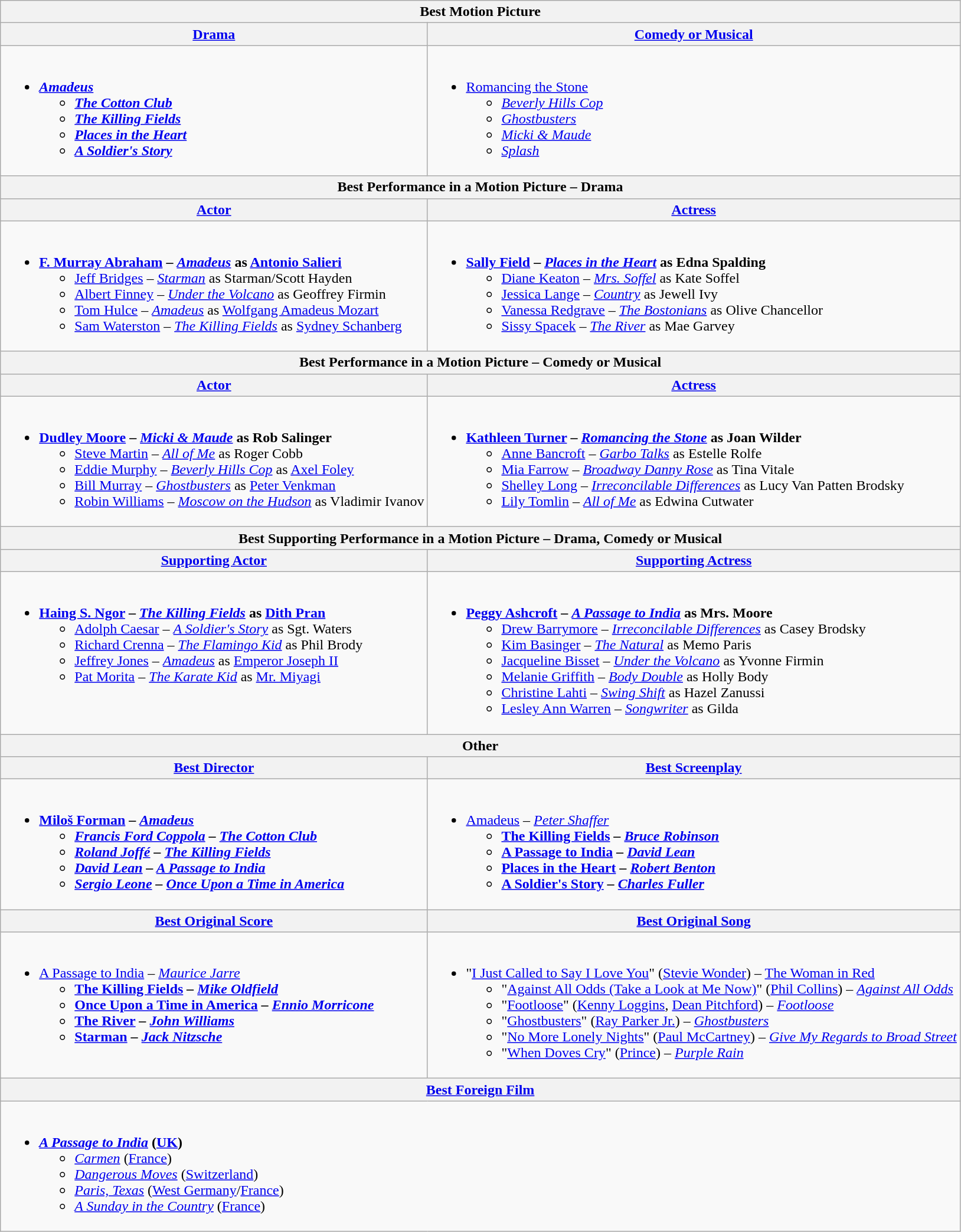<table class="wikitable" style="width=100%">
<tr>
<th colspan="2">Best Motion Picture</th>
</tr>
<tr>
<th style="width=50%"><a href='#'>Drama</a></th>
<th style="width=50%"><a href='#'>Comedy or Musical</a></th>
</tr>
<tr>
<td valign="top"><br><ul><li><strong> <em><a href='#'>Amadeus</a><strong><em><ul><li></em><a href='#'>The Cotton Club</a><em></li><li></em><a href='#'>The Killing Fields</a><em></li><li></em><a href='#'>Places in the Heart</a><em></li><li></em><a href='#'>A Soldier's Story</a><em></li></ul></li></ul></td>
<td valign="top"><br><ul><li></strong> </em><a href='#'>Romancing the Stone</a></em></strong><ul><li><em><a href='#'>Beverly Hills Cop</a></em></li><li><em><a href='#'>Ghostbusters</a></em></li><li><em><a href='#'>Micki & Maude</a></em></li><li><em><a href='#'>Splash</a></em></li></ul></li></ul></td>
</tr>
<tr>
<th colspan="2">Best Performance in a Motion Picture – Drama</th>
</tr>
<tr>
<th><a href='#'>Actor</a></th>
<th><a href='#'>Actress</a></th>
</tr>
<tr>
<td valign="top"><br><ul><li><strong><a href='#'>F. Murray Abraham</a> – <em><a href='#'>Amadeus</a></em> as <a href='#'>Antonio Salieri</a></strong><ul><li><a href='#'>Jeff Bridges</a> – <em><a href='#'>Starman</a></em> as Starman/Scott Hayden</li><li><a href='#'>Albert Finney</a> – <em><a href='#'>Under the Volcano</a></em> as Geoffrey Firmin</li><li><a href='#'>Tom Hulce</a> – <em><a href='#'>Amadeus</a></em> as <a href='#'>Wolfgang Amadeus Mozart</a></li><li><a href='#'>Sam Waterston</a> – <em><a href='#'>The Killing Fields</a></em> as <a href='#'>Sydney Schanberg</a></li></ul></li></ul></td>
<td valign="top"><br><ul><li><strong> <a href='#'>Sally Field</a> – <em><a href='#'>Places in the Heart</a></em> as Edna Spalding</strong><ul><li><a href='#'>Diane Keaton</a> – <em><a href='#'>Mrs. Soffel</a></em> as Kate Soffel</li><li><a href='#'>Jessica Lange</a> – <em><a href='#'>Country</a></em> as Jewell Ivy</li><li><a href='#'>Vanessa Redgrave</a> – <em><a href='#'>The Bostonians</a></em> as Olive Chancellor</li><li><a href='#'>Sissy Spacek</a> – <em><a href='#'>The River</a></em> as Mae Garvey</li></ul></li></ul></td>
</tr>
<tr>
<th colspan="2">Best Performance in a Motion Picture – Comedy or Musical</th>
</tr>
<tr>
<th><a href='#'>Actor</a></th>
<th><a href='#'>Actress</a></th>
</tr>
<tr>
<td valign="top"><br><ul><li><strong> <a href='#'>Dudley Moore</a> – <em><a href='#'>Micki & Maude</a></em> as Rob Salinger</strong><ul><li><a href='#'>Steve Martin</a> – <em><a href='#'>All of Me</a></em> as Roger Cobb</li><li><a href='#'>Eddie Murphy</a> – <em><a href='#'>Beverly Hills Cop</a></em> as <a href='#'>Axel Foley</a></li><li><a href='#'>Bill Murray</a> – <em><a href='#'>Ghostbusters</a></em> as <a href='#'>Peter Venkman</a></li><li><a href='#'>Robin Williams</a>  – <em><a href='#'>Moscow on the Hudson</a></em> as Vladimir Ivanov</li></ul></li></ul></td>
<td valign="top"><br><ul><li><strong> <a href='#'>Kathleen Turner</a> – <em><a href='#'>Romancing the Stone</a></em> as Joan Wilder</strong><ul><li><a href='#'>Anne Bancroft</a> – <em><a href='#'>Garbo Talks</a></em> as Estelle Rolfe</li><li><a href='#'>Mia Farrow</a> – <em><a href='#'>Broadway Danny Rose</a></em> as Tina Vitale</li><li><a href='#'>Shelley Long</a> – <em><a href='#'>Irreconcilable Differences</a></em> as Lucy Van Patten Brodsky</li><li><a href='#'>Lily Tomlin</a> – <em><a href='#'>All of Me</a></em> as Edwina Cutwater</li></ul></li></ul></td>
</tr>
<tr>
<th colspan="2">Best Supporting Performance in a Motion Picture – Drama, Comedy or Musical</th>
</tr>
<tr>
<th><a href='#'>Supporting Actor</a></th>
<th><a href='#'>Supporting Actress</a></th>
</tr>
<tr>
<td valign="top"><br><ul><li><strong> <a href='#'>Haing S. Ngor</a> – <em><a href='#'>The Killing Fields</a></em> as <a href='#'>Dith Pran</a></strong><ul><li><a href='#'>Adolph Caesar</a> – <em><a href='#'>A Soldier's Story</a></em> as Sgt. Waters</li><li><a href='#'>Richard Crenna</a> – <em><a href='#'>The Flamingo Kid</a></em> as Phil Brody</li><li><a href='#'>Jeffrey Jones</a> – <em><a href='#'>Amadeus</a></em> as <a href='#'>Emperor Joseph II</a></li><li><a href='#'>Pat Morita</a> – <em><a href='#'>The Karate Kid</a></em> as <a href='#'>Mr. Miyagi</a></li></ul></li></ul></td>
<td valign="top"><br><ul><li><strong><a href='#'>Peggy Ashcroft</a> – <em><a href='#'>A Passage to India</a></em> as Mrs. Moore</strong><ul><li><a href='#'>Drew Barrymore</a> – <em><a href='#'>Irreconcilable Differences</a></em> as Casey Brodsky</li><li><a href='#'>Kim Basinger</a> – <em><a href='#'>The Natural</a></em> as Memo Paris</li><li><a href='#'>Jacqueline Bisset</a> – <em><a href='#'>Under the Volcano</a></em> as Yvonne Firmin</li><li><a href='#'>Melanie Griffith</a> – <em><a href='#'>Body Double</a></em> as Holly Body</li><li><a href='#'>Christine Lahti</a> – <em><a href='#'>Swing Shift</a></em> as Hazel Zanussi</li><li><a href='#'>Lesley Ann Warren</a> – <em><a href='#'>Songwriter</a></em> as Gilda</li></ul></li></ul></td>
</tr>
<tr>
<th colspan=2>Other</th>
</tr>
<tr>
<th><a href='#'>Best Director</a></th>
<th><a href='#'>Best Screenplay</a></th>
</tr>
<tr>
<td valign="top"><br><ul><li><strong> <a href='#'>Miloš Forman</a> – <em><a href='#'>Amadeus</a><strong><em><ul><li><a href='#'>Francis Ford Coppola</a> – </em><a href='#'>The Cotton Club</a><em></li><li><a href='#'>Roland Joffé</a> – </em><a href='#'>The Killing Fields</a><em></li><li><a href='#'>David Lean</a> – </em><a href='#'>A Passage to India</a><em></li><li><a href='#'>Sergio Leone</a> – </em><a href='#'>Once Upon a Time in America</a><em></li></ul></li></ul></td>
<td valign="top"><br><ul><li></strong> </em><a href='#'>Amadeus</a><em> – <a href='#'>Peter Shaffer</a><strong><ul><li></em><a href='#'>The Killing Fields</a><em> – <a href='#'>Bruce Robinson</a></li><li></em><a href='#'>A Passage to India</a><em> – <a href='#'>David Lean</a></li><li></em><a href='#'>Places in the Heart</a><em> – <a href='#'>Robert Benton</a></li><li></em><a href='#'>A Soldier's Story</a><em> – <a href='#'>Charles Fuller</a></li></ul></li></ul></td>
</tr>
<tr>
<th><a href='#'>Best Original Score</a></th>
<th><a href='#'>Best Original Song</a></th>
</tr>
<tr>
<td valign="top"><br><ul><li></strong> </em><a href='#'>A Passage to India</a><em> – <a href='#'>Maurice Jarre</a><strong><ul><li></em><a href='#'>The Killing Fields</a><em> – <a href='#'>Mike Oldfield</a></li><li></em><a href='#'>Once Upon a Time in America</a><em> – <a href='#'>Ennio Morricone</a></li><li></em><a href='#'>The River</a><em> – <a href='#'>John Williams</a></li><li></em><a href='#'>Starman</a><em> – <a href='#'>Jack Nitzsche</a></li></ul></li></ul></td>
<td valign="top"><br><ul><li></strong> "<a href='#'>I Just Called to Say I Love You</a>" (<a href='#'>Stevie Wonder</a>) – </em><a href='#'>The Woman in Red</a></em></strong><ul><li>"<a href='#'>Against All Odds (Take a Look at Me Now)</a>" (<a href='#'>Phil Collins</a>) – <em><a href='#'>Against All Odds</a></em></li><li>"<a href='#'>Footloose</a>" (<a href='#'>Kenny Loggins</a>, <a href='#'>Dean Pitchford</a>) – <em><a href='#'>Footloose</a></em></li><li>"<a href='#'>Ghostbusters</a>" (<a href='#'>Ray Parker Jr.</a>) – <em><a href='#'>Ghostbusters</a></em></li><li>"<a href='#'>No More Lonely Nights</a>" (<a href='#'>Paul McCartney</a>) – <em><a href='#'>Give My Regards to Broad Street</a></em></li><li>"<a href='#'>When Doves Cry</a>" (<a href='#'>Prince</a>)  – <em><a href='#'>Purple Rain</a></em></li></ul></li></ul></td>
</tr>
<tr>
<th colspan=2><a href='#'>Best Foreign Film</a></th>
</tr>
<tr>
<td colspan=2 style="vertical-align:top;"><br><ul><li><strong> <em><a href='#'>A Passage to India</a></em> (<a href='#'>UK</a>)</strong><ul><li><em><a href='#'>Carmen</a></em> (<a href='#'>France</a>)</li><li><em><a href='#'>Dangerous Moves</a></em> (<a href='#'>Switzerland</a>)</li><li><em><a href='#'>Paris, Texas</a></em> (<a href='#'>West Germany</a>/<a href='#'>France</a>)</li><li><em><a href='#'>A Sunday in the Country</a></em> (<a href='#'>France</a>)</li></ul></li></ul></td>
</tr>
</table>
